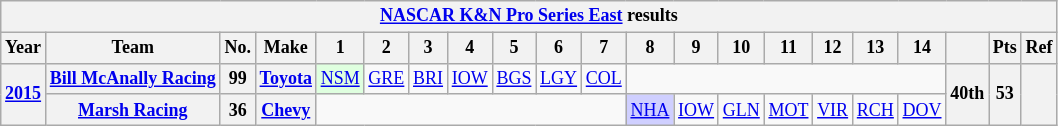<table class="wikitable" style="text-align:center; font-size:75%">
<tr>
<th colspan=45><a href='#'>NASCAR K&N Pro Series East</a> results</th>
</tr>
<tr>
<th>Year</th>
<th>Team</th>
<th>No.</th>
<th>Make</th>
<th>1</th>
<th>2</th>
<th>3</th>
<th>4</th>
<th>5</th>
<th>6</th>
<th>7</th>
<th>8</th>
<th>9</th>
<th>10</th>
<th>11</th>
<th>12</th>
<th>13</th>
<th>14</th>
<th></th>
<th>Pts</th>
<th>Ref</th>
</tr>
<tr>
<th rowspan=2><a href='#'>2015</a></th>
<th><a href='#'>Bill McAnally Racing</a></th>
<th>99</th>
<th><a href='#'>Toyota</a></th>
<td style="background:#DFFFDF;"><a href='#'>NSM</a><br></td>
<td><a href='#'>GRE</a></td>
<td><a href='#'>BRI</a></td>
<td><a href='#'>IOW</a></td>
<td><a href='#'>BGS</a></td>
<td><a href='#'>LGY</a></td>
<td><a href='#'>COL</a></td>
<td colspan=7></td>
<th rowspan=2>40th</th>
<th rowspan=2>53</th>
<th rowspan=2></th>
</tr>
<tr>
<th><a href='#'>Marsh Racing</a></th>
<th>36</th>
<th><a href='#'>Chevy</a></th>
<td colspan=7></td>
<td style="background:#CFCFFF;"><a href='#'>NHA</a><br></td>
<td><a href='#'>IOW</a></td>
<td><a href='#'>GLN</a></td>
<td><a href='#'>MOT</a></td>
<td><a href='#'>VIR</a></td>
<td><a href='#'>RCH</a></td>
<td><a href='#'>DOV</a></td>
</tr>
</table>
